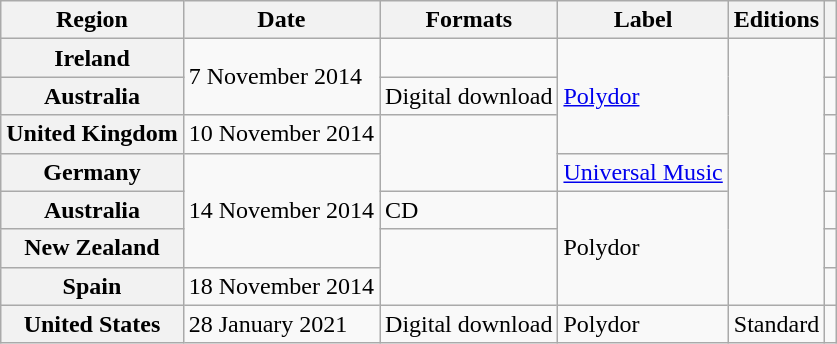<table class="wikitable plainrowheaders">
<tr>
<th scope="col">Region</th>
<th scope="col">Date</th>
<th scope="col">Formats</th>
<th scope="col">Label</th>
<th scope="col">Editions</th>
<th scope="col"></th>
</tr>
<tr>
<th scope="row">Ireland</th>
<td rowspan="2">7 November 2014</td>
<td></td>
<td rowspan="3"><a href='#'>Polydor</a></td>
<td rowspan="7"></td>
<td></td>
</tr>
<tr>
<th scope="row">Australia</th>
<td>Digital download</td>
<td></td>
</tr>
<tr>
<th scope="row">United Kingdom</th>
<td>10 November 2014</td>
<td rowspan="2"></td>
<td></td>
</tr>
<tr>
<th scope="row">Germany</th>
<td rowspan="3">14 November 2014</td>
<td><a href='#'>Universal Music</a></td>
<td></td>
</tr>
<tr>
<th scope="row">Australia</th>
<td>CD</td>
<td rowspan="3">Polydor</td>
<td></td>
</tr>
<tr>
<th scope="row">New Zealand</th>
<td rowspan="2"></td>
<td></td>
</tr>
<tr>
<th scope="row">Spain</th>
<td>18 November 2014</td>
<td></td>
</tr>
<tr>
<th scope="row">United States</th>
<td>28 January 2021</td>
<td>Digital download</td>
<td>Polydor</td>
<td>Standard</td>
<td></td>
</tr>
</table>
